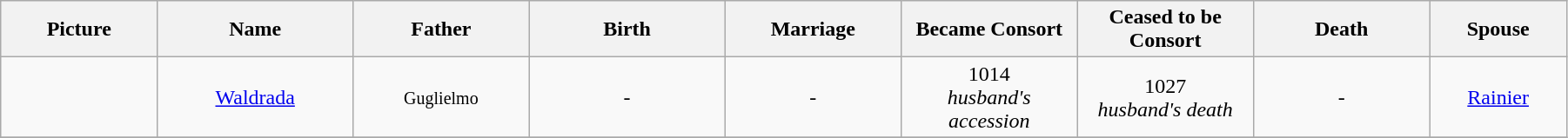<table width=95% class="wikitable">
<tr>
<th width = "8%">Picture</th>
<th width = "10%">Name</th>
<th width = "9%">Father</th>
<th width = "10%">Birth</th>
<th width = "9%">Marriage</th>
<th width = "9%">Became Consort</th>
<th width = "9%">Ceased to be Consort</th>
<th width = "9%">Death</th>
<th width = "7%">Spouse</th>
</tr>
<tr>
<td align=center></td>
<td align=center><a href='#'>Waldrada</a></td>
<td style="text-align:center;"><small>Guglielmo</small></td>
<td style="text-align:center;">-</td>
<td style="text-align:center;">-</td>
<td style="text-align:center;">1014<br><em>husband's accession</em></td>
<td style="text-align:center;">1027<br><em>husband's death</em></td>
<td style="text-align:center;">-</td>
<td style="text-align:center;"><a href='#'>Rainier</a></td>
</tr>
<tr>
</tr>
</table>
